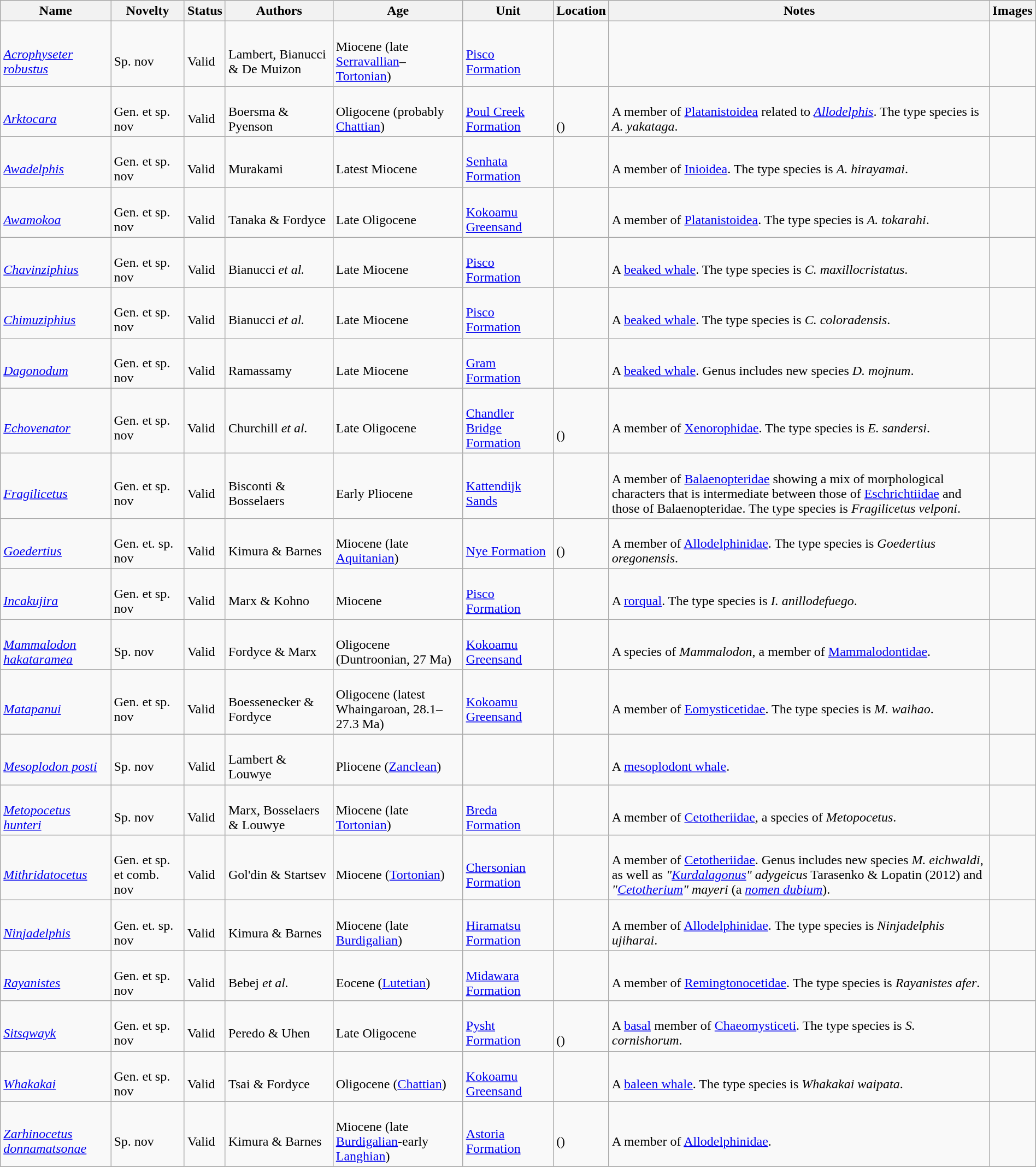<table class="wikitable sortable" align="center" width="100%">
<tr>
<th>Name</th>
<th>Novelty</th>
<th>Status</th>
<th>Authors</th>
<th>Age</th>
<th>Unit</th>
<th>Location</th>
<th>Notes</th>
<th>Images</th>
</tr>
<tr>
<td><br><em><a href='#'>Acrophyseter robustus</a></em></td>
<td><br>Sp. nov</td>
<td><br>Valid</td>
<td><br>Lambert, Bianucci & De Muizon</td>
<td><br>Miocene (late <a href='#'>Serravallian</a>–<a href='#'>Tortonian</a>)</td>
<td><br><a href='#'>Pisco Formation</a></td>
<td><br></td>
<td></td>
<td></td>
</tr>
<tr>
<td><br><em><a href='#'>Arktocara</a></em></td>
<td><br>Gen. et sp. nov</td>
<td><br>Valid</td>
<td><br>Boersma & Pyenson</td>
<td><br>Oligocene (probably <a href='#'>Chattian</a>)</td>
<td><br><a href='#'>Poul Creek Formation</a></td>
<td><br><br>()</td>
<td><br>A member of <a href='#'>Platanistoidea</a> related to <em><a href='#'>Allodelphis</a></em>. The type species is <em>A. yakataga</em>.</td>
<td></td>
</tr>
<tr>
<td><br><em><a href='#'>Awadelphis</a></em></td>
<td><br>Gen. et sp. nov</td>
<td><br>Valid</td>
<td><br>Murakami</td>
<td><br>Latest Miocene</td>
<td><br><a href='#'>Senhata Formation</a></td>
<td><br></td>
<td><br>A member of <a href='#'>Inioidea</a>. The type species is <em>A. hirayamai</em>.</td>
<td></td>
</tr>
<tr>
<td><br><em><a href='#'>Awamokoa</a></em></td>
<td><br>Gen. et sp. nov</td>
<td><br>Valid</td>
<td><br>Tanaka & Fordyce</td>
<td><br>Late Oligocene</td>
<td><br><a href='#'>Kokoamu Greensand</a></td>
<td><br></td>
<td><br>A member of <a href='#'>Platanistoidea</a>. The type species is <em>A. tokarahi</em>.</td>
<td></td>
</tr>
<tr>
<td><br><em><a href='#'>Chavinziphius</a></em></td>
<td><br>Gen. et sp. nov</td>
<td><br>Valid</td>
<td><br>Bianucci <em>et al.</em></td>
<td><br>Late Miocene</td>
<td><br><a href='#'>Pisco Formation</a></td>
<td><br></td>
<td><br>A <a href='#'>beaked whale</a>. The type species is <em>C. maxillocristatus</em>.</td>
<td></td>
</tr>
<tr>
<td><br><em><a href='#'>Chimuziphius</a></em></td>
<td><br>Gen. et sp. nov</td>
<td><br>Valid</td>
<td><br>Bianucci <em>et al.</em></td>
<td><br>Late Miocene</td>
<td><br><a href='#'>Pisco Formation</a></td>
<td><br></td>
<td><br>A <a href='#'>beaked whale</a>. The type species is <em>C. coloradensis</em>.</td>
<td></td>
</tr>
<tr>
<td><br><em><a href='#'>Dagonodum</a></em></td>
<td><br>Gen. et sp. nov</td>
<td><br>Valid</td>
<td><br>Ramassamy</td>
<td><br>Late Miocene</td>
<td><br><a href='#'>Gram Formation</a></td>
<td><br></td>
<td><br>A <a href='#'>beaked whale</a>. Genus includes new species <em>D. mojnum</em>.</td>
<td></td>
</tr>
<tr>
<td><br><em><a href='#'>Echovenator</a></em></td>
<td><br>Gen. et sp. nov</td>
<td><br>Valid</td>
<td><br>Churchill <em>et al.</em></td>
<td><br>Late Oligocene</td>
<td><br><a href='#'>Chandler Bridge Formation</a></td>
<td><br><br>()</td>
<td><br>A member of <a href='#'>Xenorophidae</a>. The type species is <em>E. sandersi</em>.</td>
<td></td>
</tr>
<tr>
<td><br><em><a href='#'>Fragilicetus</a></em></td>
<td><br>Gen. et sp. nov</td>
<td><br>Valid</td>
<td><br>Bisconti & Bosselaers</td>
<td><br>Early Pliocene</td>
<td><br><a href='#'>Kattendijk Sands</a></td>
<td><br><br>
</td>
<td><br>A member of <a href='#'>Balaenopteridae</a> showing a mix of morphological characters that is intermediate between those of <a href='#'>Eschrichtiidae</a> and those of Balaenopteridae. The type species is <em>Fragilicetus velponi</em>.</td>
<td></td>
</tr>
<tr>
<td><br><em><a href='#'>Goedertius</a></em></td>
<td><br>Gen. et. sp. nov</td>
<td><br>Valid</td>
<td><br>Kimura & Barnes</td>
<td><br>Miocene (late <a href='#'>Aquitanian</a>)</td>
<td><br><a href='#'>Nye Formation</a></td>
<td><br> ()</td>
<td><br>A member of <a href='#'>Allodelphinidae</a>. The type species is <em>Goedertius oregonensis</em>.</td>
<td></td>
</tr>
<tr>
<td><br><em><a href='#'>Incakujira</a></em></td>
<td><br>Gen. et sp. nov</td>
<td><br>Valid</td>
<td><br>Marx & Kohno</td>
<td><br>Miocene</td>
<td><br><a href='#'>Pisco Formation</a></td>
<td><br></td>
<td><br>A <a href='#'>rorqual</a>. The type species is <em>I. anillodefuego</em>.</td>
<td></td>
</tr>
<tr>
<td><br><em><a href='#'>Mammalodon hakataramea</a></em></td>
<td><br>Sp. nov</td>
<td><br>Valid</td>
<td><br>Fordyce & Marx</td>
<td><br>Oligocene (Duntroonian, 27 Ma)</td>
<td><br><a href='#'>Kokoamu Greensand</a></td>
<td><br></td>
<td><br>A species of <em>Mammalodon</em>, a member of <a href='#'>Mammalodontidae</a>.</td>
<td></td>
</tr>
<tr>
<td><br><em><a href='#'>Matapanui</a></em></td>
<td><br>Gen. et sp. nov</td>
<td><br>Valid</td>
<td><br>Boessenecker & Fordyce</td>
<td><br>Oligocene (latest Whaingaroan, 28.1–27.3 Ma)</td>
<td><br><a href='#'>Kokoamu Greensand</a></td>
<td><br></td>
<td><br>A member of <a href='#'>Eomysticetidae</a>. The type species is <em>M. waihao</em>.</td>
<td></td>
</tr>
<tr>
<td><br><em><a href='#'>Mesoplodon posti</a></em></td>
<td><br>Sp. nov</td>
<td><br>Valid</td>
<td><br>Lambert & Louwye</td>
<td><br>Pliocene (<a href='#'>Zanclean</a>)</td>
<td></td>
<td><br></td>
<td><br>A <a href='#'>mesoplodont whale</a>.</td>
<td></td>
</tr>
<tr>
<td><br><em><a href='#'>Metopocetus hunteri</a></em></td>
<td><br>Sp. nov</td>
<td><br>Valid</td>
<td><br>Marx, Bosselaers & Louwye</td>
<td><br>Miocene (late <a href='#'>Tortonian</a>)</td>
<td><br><a href='#'>Breda Formation</a></td>
<td><br></td>
<td><br>A member of <a href='#'>Cetotheriidae</a>, a species of <em>Metopocetus</em>.</td>
<td></td>
</tr>
<tr>
<td><br><em><a href='#'>Mithridatocetus</a></em></td>
<td><br>Gen. et sp. et comb. nov</td>
<td><br>Valid</td>
<td><br>Gol'din & Startsev</td>
<td><br>Miocene (<a href='#'>Tortonian</a>)</td>
<td><br><a href='#'>Chersonian Formation</a></td>
<td><br></td>
<td><br>A member of <a href='#'>Cetotheriidae</a>. Genus includes new species <em>M. eichwaldi</em>, as well as <em>"<a href='#'>Kurdalagonus</a>" adygeicus</em> Tarasenko & Lopatin (2012) and <em>"<a href='#'>Cetotherium</a>" mayeri</em> (a <em><a href='#'>nomen dubium</a></em>).</td>
<td></td>
</tr>
<tr>
<td><br><em><a href='#'>Ninjadelphis</a></em></td>
<td><br>Gen. et. sp. nov</td>
<td><br>Valid</td>
<td><br>Kimura & Barnes</td>
<td><br>Miocene (late <a href='#'>Burdigalian</a>)</td>
<td><br><a href='#'>Hiramatsu Formation</a></td>
<td><br></td>
<td><br>A member of <a href='#'>Allodelphinidae</a>. The type species is <em>Ninjadelphis ujiharai</em>.</td>
<td></td>
</tr>
<tr>
<td><br><em><a href='#'>Rayanistes</a></em></td>
<td><br>Gen. et sp. nov</td>
<td><br>Valid</td>
<td><br>Bebej <em>et al.</em></td>
<td><br>Eocene (<a href='#'>Lutetian</a>)</td>
<td><br><a href='#'>Midawara Formation</a></td>
<td><br></td>
<td><br>A member of <a href='#'>Remingtonocetidae</a>. The type species is <em>Rayanistes afer</em>.</td>
<td></td>
</tr>
<tr>
<td><br><em><a href='#'>Sitsqwayk</a></em></td>
<td><br>Gen. et sp. nov</td>
<td><br>Valid</td>
<td><br>Peredo & Uhen</td>
<td><br>Late Oligocene</td>
<td><br><a href='#'>Pysht Formation</a></td>
<td><br><br>()</td>
<td><br>A <a href='#'>basal</a> member of <a href='#'>Chaeomysticeti</a>. The type species is <em>S. cornishorum</em>.</td>
<td></td>
</tr>
<tr>
<td><br><em><a href='#'>Whakakai</a></em></td>
<td><br>Gen. et sp. nov</td>
<td><br>Valid</td>
<td><br>Tsai & Fordyce</td>
<td><br>Oligocene (<a href='#'>Chattian</a>)</td>
<td><br><a href='#'>Kokoamu Greensand</a></td>
<td><br></td>
<td><br>A <a href='#'>baleen whale</a>. The type species is <em>Whakakai waipata</em>.</td>
<td></td>
</tr>
<tr>
<td><br><em><a href='#'>Zarhinocetus donnamatsonae</a></em></td>
<td><br>Sp. nov</td>
<td><br>Valid</td>
<td><br>Kimura & Barnes</td>
<td><br>Miocene (late <a href='#'>Burdigalian</a>-early <a href='#'>Langhian</a>)</td>
<td><br><a href='#'>Astoria Formation</a></td>
<td><br> ()</td>
<td><br>A member of <a href='#'>Allodelphinidae</a>.</td>
<td></td>
</tr>
<tr>
</tr>
</table>
